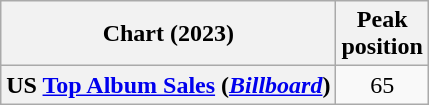<table class="wikitable plainrowheaders" style="text-align:center">
<tr>
<th scope="col">Chart (2023)</th>
<th scope="col">Peak<br>position</th>
</tr>
<tr>
<th scope="row">US <a href='#'>Top Album Sales</a> (<em><a href='#'>Billboard</a></em>)</th>
<td>65</td>
</tr>
</table>
